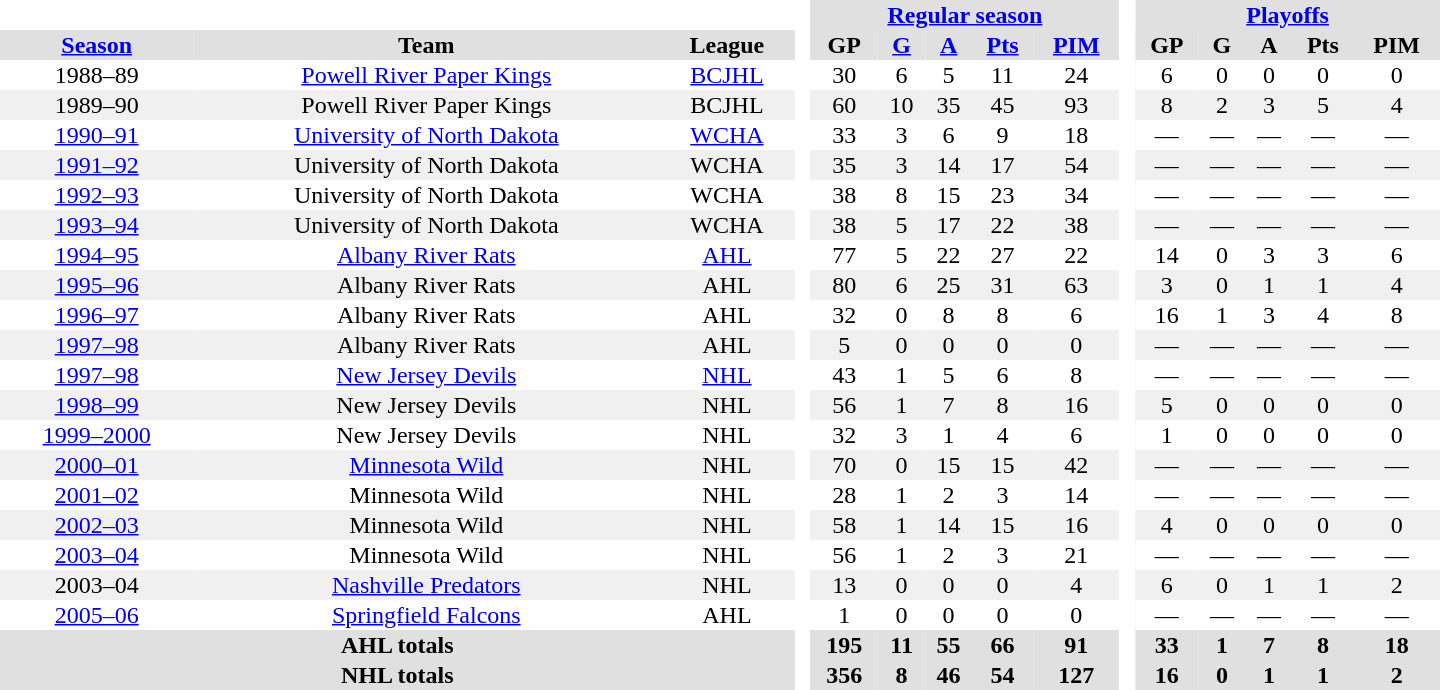<table border="0" cellpadding="1" cellspacing="0" style="text-align:center; width:60em">
<tr bgcolor="#e0e0e0">
<th colspan="3" bgcolor="#ffffff"> </th>
<th rowspan="99" bgcolor="#ffffff"> </th>
<th colspan="5"><a href='#'>Regular season</a></th>
<th rowspan="99" bgcolor="#ffffff"> </th>
<th colspan="5"><a href='#'>Playoffs</a></th>
</tr>
<tr bgcolor="#e0e0e0">
<th><a href='#'>Season</a></th>
<th>Team</th>
<th>League</th>
<th>GP</th>
<th><a href='#'>G</a></th>
<th><a href='#'>A</a></th>
<th><a href='#'>Pts</a></th>
<th><a href='#'>PIM</a></th>
<th>GP</th>
<th>G</th>
<th>A</th>
<th>Pts</th>
<th>PIM</th>
</tr>
<tr>
<td>1988–89</td>
<td><a href='#'>Powell River Paper Kings</a></td>
<td><a href='#'>BCJHL</a></td>
<td>30</td>
<td>6</td>
<td>5</td>
<td>11</td>
<td>24</td>
<td>6</td>
<td>0</td>
<td>0</td>
<td>0</td>
<td>0</td>
</tr>
<tr bgcolor="#f0f0f0">
<td>1989–90</td>
<td>Powell River Paper Kings</td>
<td>BCJHL</td>
<td>60</td>
<td>10</td>
<td>35</td>
<td>45</td>
<td>93</td>
<td>8</td>
<td>2</td>
<td>3</td>
<td>5</td>
<td>4</td>
</tr>
<tr>
<td><a href='#'>1990–91</a></td>
<td><a href='#'>University of North Dakota</a></td>
<td><a href='#'>WCHA</a></td>
<td>33</td>
<td>3</td>
<td>6</td>
<td>9</td>
<td>18</td>
<td>—</td>
<td>—</td>
<td>—</td>
<td>—</td>
<td>—</td>
</tr>
<tr bgcolor="#f0f0f0">
<td><a href='#'>1991–92</a></td>
<td>University of North Dakota</td>
<td>WCHA</td>
<td>35</td>
<td>3</td>
<td>14</td>
<td>17</td>
<td>54</td>
<td>—</td>
<td>—</td>
<td>—</td>
<td>—</td>
<td>—</td>
</tr>
<tr>
<td><a href='#'>1992–93</a></td>
<td>University of North Dakota</td>
<td>WCHA</td>
<td>38</td>
<td>8</td>
<td>15</td>
<td>23</td>
<td>34</td>
<td>—</td>
<td>—</td>
<td>—</td>
<td>—</td>
<td>—</td>
</tr>
<tr bgcolor="#f0f0f0">
<td><a href='#'>1993–94</a></td>
<td>University of North Dakota</td>
<td>WCHA</td>
<td>38</td>
<td>5</td>
<td>17</td>
<td>22</td>
<td>38</td>
<td>—</td>
<td>—</td>
<td>—</td>
<td>—</td>
<td>—</td>
</tr>
<tr>
<td><a href='#'>1994–95</a></td>
<td><a href='#'>Albany River Rats</a></td>
<td><a href='#'>AHL</a></td>
<td>77</td>
<td>5</td>
<td>22</td>
<td>27</td>
<td>22</td>
<td>14</td>
<td>0</td>
<td>3</td>
<td>3</td>
<td>6</td>
</tr>
<tr bgcolor="#f0f0f0">
<td><a href='#'>1995–96</a></td>
<td>Albany River Rats</td>
<td>AHL</td>
<td>80</td>
<td>6</td>
<td>25</td>
<td>31</td>
<td>63</td>
<td>3</td>
<td>0</td>
<td>1</td>
<td>1</td>
<td>4</td>
</tr>
<tr>
<td><a href='#'>1996–97</a></td>
<td>Albany River Rats</td>
<td>AHL</td>
<td>32</td>
<td>0</td>
<td>8</td>
<td>8</td>
<td>6</td>
<td>16</td>
<td>1</td>
<td>3</td>
<td>4</td>
<td>8</td>
</tr>
<tr bgcolor="#f0f0f0">
<td><a href='#'>1997–98</a></td>
<td>Albany River Rats</td>
<td>AHL</td>
<td>5</td>
<td>0</td>
<td>0</td>
<td>0</td>
<td>0</td>
<td>—</td>
<td>—</td>
<td>—</td>
<td>—</td>
<td>—</td>
</tr>
<tr>
<td><a href='#'>1997–98</a></td>
<td><a href='#'>New Jersey Devils</a></td>
<td><a href='#'>NHL</a></td>
<td>43</td>
<td>1</td>
<td>5</td>
<td>6</td>
<td>8</td>
<td>—</td>
<td>—</td>
<td>—</td>
<td>—</td>
<td>—</td>
</tr>
<tr bgcolor="#f0f0f0">
<td><a href='#'>1998–99</a></td>
<td>New Jersey Devils</td>
<td>NHL</td>
<td>56</td>
<td>1</td>
<td>7</td>
<td>8</td>
<td>16</td>
<td>5</td>
<td>0</td>
<td>0</td>
<td>0</td>
<td>0</td>
</tr>
<tr>
<td><a href='#'>1999–2000</a></td>
<td>New Jersey Devils</td>
<td>NHL</td>
<td>32</td>
<td>3</td>
<td>1</td>
<td>4</td>
<td>6</td>
<td>1</td>
<td>0</td>
<td>0</td>
<td>0</td>
<td>0</td>
</tr>
<tr bgcolor="#f0f0f0">
<td><a href='#'>2000–01</a></td>
<td><a href='#'>Minnesota Wild</a></td>
<td>NHL</td>
<td>70</td>
<td>0</td>
<td>15</td>
<td>15</td>
<td>42</td>
<td>—</td>
<td>—</td>
<td>—</td>
<td>—</td>
<td>—</td>
</tr>
<tr>
<td><a href='#'>2001–02</a></td>
<td>Minnesota Wild</td>
<td>NHL</td>
<td>28</td>
<td>1</td>
<td>2</td>
<td>3</td>
<td>14</td>
<td>—</td>
<td>—</td>
<td>—</td>
<td>—</td>
<td>—</td>
</tr>
<tr bgcolor="#f0f0f0">
<td><a href='#'>2002–03</a></td>
<td>Minnesota Wild</td>
<td>NHL</td>
<td>58</td>
<td>1</td>
<td>14</td>
<td>15</td>
<td>16</td>
<td>4</td>
<td>0</td>
<td>0</td>
<td>0</td>
<td>0</td>
</tr>
<tr>
<td><a href='#'>2003–04</a></td>
<td>Minnesota Wild</td>
<td>NHL</td>
<td>56</td>
<td>1</td>
<td>2</td>
<td>3</td>
<td>21</td>
<td>—</td>
<td>—</td>
<td>—</td>
<td>—</td>
<td>—</td>
</tr>
<tr bgcolor="#f0f0f0">
<td>2003–04</td>
<td><a href='#'>Nashville Predators</a></td>
<td>NHL</td>
<td>13</td>
<td>0</td>
<td>0</td>
<td>0</td>
<td>4</td>
<td>6</td>
<td>0</td>
<td>1</td>
<td>1</td>
<td>2</td>
</tr>
<tr>
<td><a href='#'>2005–06</a></td>
<td><a href='#'>Springfield Falcons</a></td>
<td>AHL</td>
<td>1</td>
<td>0</td>
<td>0</td>
<td>0</td>
<td>0</td>
<td>—</td>
<td>—</td>
<td>—</td>
<td>—</td>
<td>—</td>
</tr>
<tr bgcolor="#e0e0e0">
<th colspan="3">AHL totals</th>
<th>195</th>
<th>11</th>
<th>55</th>
<th>66</th>
<th>91</th>
<th>33</th>
<th>1</th>
<th>7</th>
<th>8</th>
<th>18</th>
</tr>
<tr bgcolor="#e0e0e0">
<th colspan="3">NHL totals</th>
<th>356</th>
<th>8</th>
<th>46</th>
<th>54</th>
<th>127</th>
<th>16</th>
<th>0</th>
<th>1</th>
<th>1</th>
<th>2</th>
</tr>
</table>
